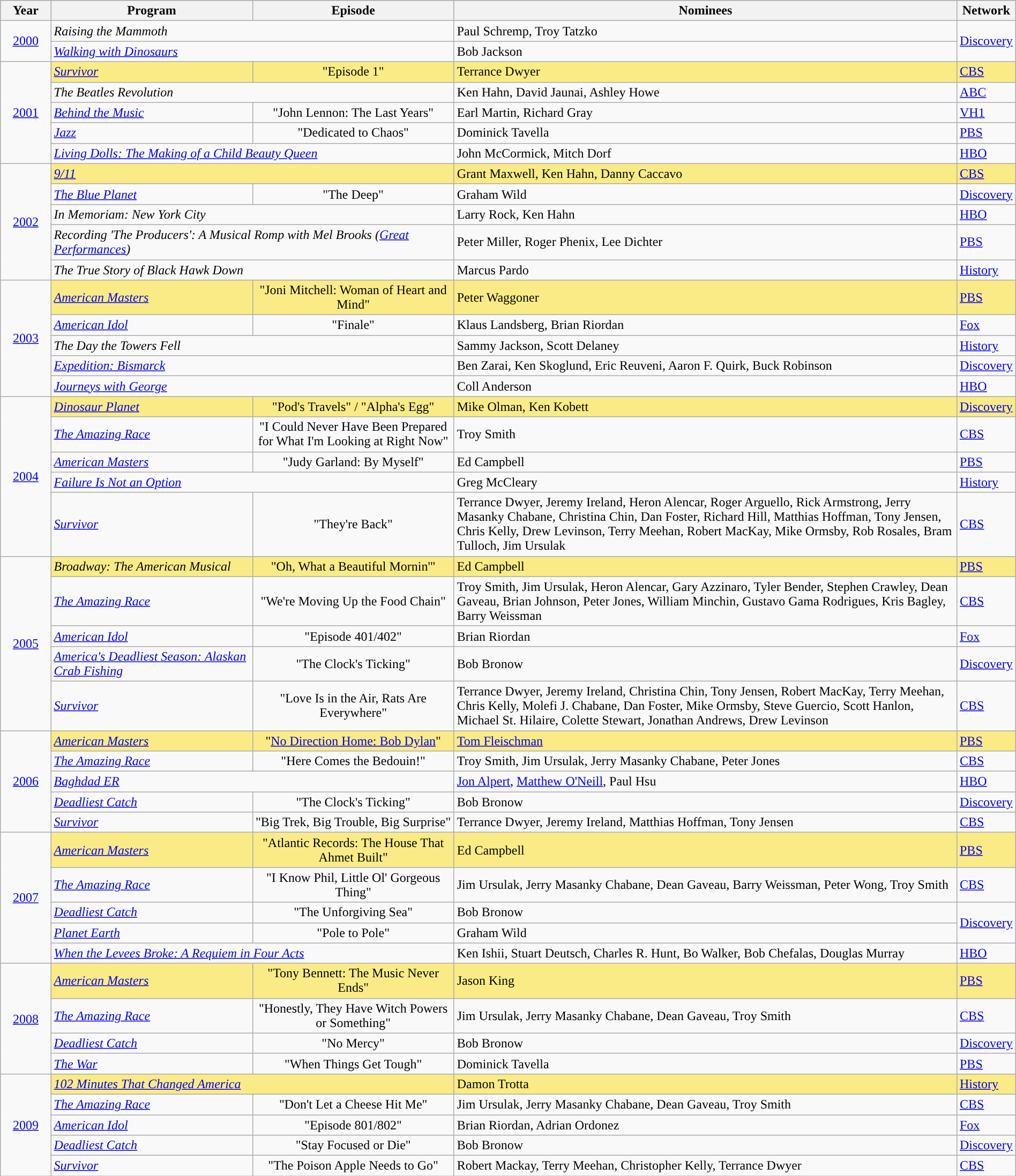<table class="wikitable" style="width:100%">
<tr style="background:#bebebe;">
<th width="5%">Year</th>
<th width="20%">Program</th>
<th width="20%">Episode</th>
<th width="50%">Nominees</th>
<th width="5%">Network</th>
</tr>
<tr>
<td rowspan=2 style="text-align:center;"><a href='#'>2000</a><br></td>
<td colspan=2><em>Raising the Mammoth</em></td>
<td>Paul Schremp, Troy Tatzko</td>
<td rowspan=2><a href='#'>Discovery</a></td>
</tr>
<tr>
<td colspan=2><em><a href='#'>Walking with Dinosaurs</a></em></td>
<td>Bob Jackson</td>
</tr>
<tr>
<td rowspan=5 style="text-align:center;"><a href='#'>2001</a><br></td>
<td style="background:#FAEB86;"><em><a href='#'>Survivor</a></em></td>
<td style="background:#FAEB86;" align=center>"Episode 1"</td>
<td style="background:#FAEB86;">Terrance Dwyer</td>
<td style="background:#FAEB86;"><a href='#'>CBS</a></td>
</tr>
<tr>
<td colspan=2><em>The Beatles Revolution</em></td>
<td>Ken Hahn, David Jaunai, Ashley Howe</td>
<td><a href='#'>ABC</a></td>
</tr>
<tr>
<td><em><a href='#'>Behind the Music</a></em></td>
<td align=center>"John Lennon: The Last Years"</td>
<td>Earl Martin, Richard Gray</td>
<td><a href='#'>VH1</a></td>
</tr>
<tr>
<td><em><a href='#'>Jazz</a></em></td>
<td align=center>"Dedicated to Chaos"</td>
<td>Dominick Tavella</td>
<td><a href='#'>PBS</a></td>
</tr>
<tr>
<td colspan=2><em><a href='#'>Living Dolls: The Making of a Child Beauty Queen</a></em></td>
<td>John McCormick, Mitch Dorf</td>
<td><a href='#'>HBO</a></td>
</tr>
<tr>
<td rowspan=5 style="text-align:center;"><a href='#'>2002</a><br></td>
<td style="background:#FAEB86;" colspan=2><em><a href='#'>9/11</a></em></td>
<td style="background:#FAEB86;">Grant Maxwell, Ken Hahn, Danny Caccavo</td>
<td style="background:#FAEB86;"><a href='#'>CBS</a></td>
</tr>
<tr>
<td><em><a href='#'>The Blue Planet</a></em></td>
<td align=center>"The Deep"</td>
<td>Graham Wild</td>
<td><a href='#'>Discovery</a></td>
</tr>
<tr>
<td colspan=2><em>In Memoriam: New York City</em></td>
<td>Larry Rock, Ken Hahn</td>
<td><a href='#'>HBO</a></td>
</tr>
<tr>
<td colspan=2><em>Recording 'The Producers': A Musical Romp with Mel Brooks (<a href='#'>Great Performances</a>)</em></td>
<td>Peter Miller, Roger Phenix, Lee Dichter</td>
<td><a href='#'>PBS</a></td>
</tr>
<tr>
<td colspan=2><em>The True Story of Black Hawk Down</em></td>
<td>Marcus Pardo</td>
<td><a href='#'>History</a></td>
</tr>
<tr>
<td rowspan=5 style="text-align:center;"><a href='#'>2003</a><br></td>
<td style="background:#FAEB86;"><em><a href='#'>American Masters</a></em></td>
<td style="background:#FAEB86;"  align=center>"Joni Mitchell: Woman of Heart and Mind"</td>
<td style="background:#FAEB86;">Peter Waggoner</td>
<td style="background:#FAEB86;"><a href='#'>PBS</a></td>
</tr>
<tr>
<td><em><a href='#'>American Idol</a></em></td>
<td align=center>"Finale"</td>
<td>Klaus Landsberg, Brian Riordan</td>
<td><a href='#'>Fox</a></td>
</tr>
<tr>
<td colspan=2><em>The Day the Towers Fell</em></td>
<td>Sammy Jackson, Scott Delaney</td>
<td><a href='#'>History</a></td>
</tr>
<tr>
<td colspan=2><em><a href='#'>Expedition: Bismarck</a></em></td>
<td>Ben Zarai, Ken Skoglund, Eric Reuveni, Aaron F. Quirk, Buck Robinson</td>
<td><a href='#'>Discovery</a></td>
</tr>
<tr>
<td colspan=2><em><a href='#'>Journeys with George</a></em></td>
<td>Coll Anderson</td>
<td><a href='#'>HBO</a></td>
</tr>
<tr>
<td rowspan=5 style="text-align:center;"><a href='#'>2004</a><br></td>
<td style="background:#FAEB86;"><em><a href='#'>Dinosaur Planet</a></em></td>
<td style="background:#FAEB86;"  align=center>"Pod's Travels" / "Alpha's Egg"</td>
<td style="background:#FAEB86;">Mike Olman, Ken Kobett</td>
<td style="background:#FAEB86;"><a href='#'>Discovery</a></td>
</tr>
<tr>
<td><em><a href='#'>The Amazing Race</a></em></td>
<td align=center>"I Could Never Have Been Prepared for What I'm Looking at Right Now"</td>
<td>Troy Smith</td>
<td><a href='#'>CBS</a></td>
</tr>
<tr>
<td><em><a href='#'>American Masters</a></em></td>
<td align=center>"Judy Garland: By Myself"</td>
<td>Ed Campbell</td>
<td><a href='#'>PBS</a></td>
</tr>
<tr>
<td colspan=2><em><a href='#'>Failure Is Not an Option</a></em></td>
<td>Greg McCleary</td>
<td><a href='#'>History</a></td>
</tr>
<tr>
<td><em><a href='#'>Survivor</a></em></td>
<td align=center>"They're Back"</td>
<td>Terrance Dwyer, Jeremy Ireland, Heron Alencar, Roger Arguello, Rick Armstrong, Jerry Masanky Chabane, Christina Chin, Dan Foster, Richard Hill, Matthias Hoffman, Tony Jensen, Chris Kelly, Drew Levinson, Terry Meehan, Robert MacKay, Mike Ormsby, Rob Rosales, Bram Tulloch, Jim Ursulak</td>
<td><a href='#'>CBS</a></td>
</tr>
<tr>
<td rowspan=5 style="text-align:center;"><a href='#'>2005</a><br></td>
<td style="background:#FAEB86;"><em>Broadway: The American Musical</em></td>
<td style="background:#FAEB86;"  align=center>"Oh, What a Beautiful Mornin'"</td>
<td style="background:#FAEB86;">Ed Campbell</td>
<td style="background:#FAEB86;"><a href='#'>PBS</a></td>
</tr>
<tr>
<td><em><a href='#'>The Amazing Race</a></em></td>
<td align=center>"We're Moving Up the Food Chain"</td>
<td>Troy Smith, Jim Ursulak, Heron Alencar, Gary Azzinaro, Tyler Bender, Stephen Crawley, Dean Gaveau, Brian Johnson, Peter Jones, William Minchin, Gustavo Gama Rodrigues, Kris Bagley, Barry Weissman</td>
<td><a href='#'>CBS</a></td>
</tr>
<tr>
<td><em><a href='#'>American Idol</a></em></td>
<td align=center>"Episode 401/402"</td>
<td>Brian Riordan</td>
<td><a href='#'>Fox</a></td>
</tr>
<tr>
<td><em><a href='#'>America's Deadliest Season: Alaskan Crab Fishing</a></em></td>
<td align=center>"The Clock's Ticking"</td>
<td>Bob Bronow</td>
<td><a href='#'>Discovery</a></td>
</tr>
<tr>
<td><em><a href='#'>Survivor</a></em></td>
<td align=center>"Love Is in the Air, Rats Are Everywhere"</td>
<td>Terrance Dwyer, Jeremy Ireland, Christina Chin, Tony Jensen, Robert MacKay, Terry Meehan, Chris Kelly, Molefi J. Chabane, Dan Foster, Mike Ormsby, Steve Guercio, Scott Hanlon, Michael St. Hilaire, Colette Stewart, Jonathan Andrews, Drew Levinson</td>
<td><a href='#'>CBS</a></td>
</tr>
<tr>
<td rowspan=5 style="text-align:center;"><a href='#'>2006</a><br></td>
<td style="background:#FAEB86;"><em><a href='#'>American Masters</a></em></td>
<td style="background:#FAEB86;"  align=center>"<a href='#'>No Direction Home: Bob Dylan</a>"</td>
<td style="background:#FAEB86;"><a href='#'>Tom Fleischman</a></td>
<td style="background:#FAEB86;"><a href='#'>PBS</a></td>
</tr>
<tr>
<td><em><a href='#'>The Amazing Race</a></em></td>
<td align=center>"Here Comes the Bedouin!"</td>
<td>Troy Smith, Jim Ursulak, Jerry Masanky Chabane, Peter Jones</td>
<td><a href='#'>CBS</a></td>
</tr>
<tr>
<td colspan=2><em><a href='#'>Baghdad ER</a></em></td>
<td><a href='#'>Jon Alpert</a>, <a href='#'>Matthew O'Neill</a>, Paul Hsu</td>
<td><a href='#'>HBO</a></td>
</tr>
<tr>
<td><em><a href='#'>Deadliest Catch</a></em></td>
<td align=center>"The Clock's Ticking"</td>
<td>Bob Bronow</td>
<td><a href='#'>Discovery</a></td>
</tr>
<tr>
<td><em><a href='#'>Survivor</a></em></td>
<td align=center>"Big Trek, Big Trouble, Big Surprise"</td>
<td>Terrance Dwyer, Jeremy Ireland, Matthias Hoffman, Tony Jensen</td>
<td><a href='#'>CBS</a></td>
</tr>
<tr>
<td rowspan=5 style="text-align:center;"><a href='#'>2007</a><br></td>
<td style="background:#FAEB86;"><em><a href='#'>American Masters</a></em></td>
<td style="background:#FAEB86;"  align=center>"Atlantic Records: The House That Ahmet Built"</td>
<td style="background:#FAEB86;">Ed Campbell</td>
<td style="background:#FAEB86;"><a href='#'>PBS</a></td>
</tr>
<tr>
<td><em><a href='#'>The Amazing Race</a></em></td>
<td align=center>"I Know Phil, Little Ol' Gorgeous Thing"</td>
<td>Jim Ursulak, Jerry Masanky Chabane, Dean Gaveau, Barry Weissman, Peter Wong, Troy Smith</td>
<td><a href='#'>CBS</a></td>
</tr>
<tr>
<td><em><a href='#'>Deadliest Catch</a></em></td>
<td align=center>"The Unforgiving Sea"</td>
<td>Bob Bronow</td>
<td rowspan=2><a href='#'>Discovery</a></td>
</tr>
<tr>
<td><em><a href='#'>Planet Earth</a></em></td>
<td align=center>"Pole to Pole"</td>
<td>Graham Wild</td>
</tr>
<tr>
<td colspan=2><em><a href='#'>When the Levees Broke: A Requiem in Four Acts</a></em></td>
<td>Ken Ishii, Stuart Deutsch, Charles R. Hunt, Bo Walker, Bob Chefalas, Douglas Murray</td>
<td><a href='#'>HBO</a></td>
</tr>
<tr>
<td rowspan=4 style="text-align:center;"><a href='#'>2008</a><br></td>
<td style="background:#FAEB86;"><em><a href='#'>American Masters</a></em></td>
<td style="background:#FAEB86;"  align=center>"Tony Bennett: The Music Never Ends"</td>
<td style="background:#FAEB86;">Jason King</td>
<td style="background:#FAEB86;"><a href='#'>PBS</a></td>
</tr>
<tr>
<td><em><a href='#'>The Amazing Race</a></em></td>
<td align=center>"Honestly, They Have Witch Powers or Something"</td>
<td>Jim Ursulak, Jerry Masanky Chabane, Dean Gaveau, Troy Smith</td>
<td><a href='#'>CBS</a></td>
</tr>
<tr>
<td><em><a href='#'>Deadliest Catch</a></em></td>
<td align=center>"No Mercy"</td>
<td>Bob Bronow</td>
<td><a href='#'>Discovery</a></td>
</tr>
<tr>
<td><em><a href='#'>The War</a></em></td>
<td align=center>"When Things Get Tough"</td>
<td>Dominick Tavella</td>
<td><a href='#'>PBS</a></td>
</tr>
<tr>
<td rowspan=5 style="text-align:center;"><a href='#'>2009</a><br></td>
<td style="background:#FAEB86;" colspan=2><em><a href='#'>102 Minutes That Changed America</a></em></td>
<td style="background:#FAEB86;">Damon Trotta</td>
<td style="background:#FAEB86;"><a href='#'>History</a></td>
</tr>
<tr>
<td><em><a href='#'>The Amazing Race</a></em></td>
<td align=center>"Don't Let a Cheese Hit Me"</td>
<td>Jim Ursulak, Jerry Masanky Chabane, Dean Gaveau, Troy Smith</td>
<td><a href='#'>CBS</a></td>
</tr>
<tr>
<td><em><a href='#'>American Idol</a></em></td>
<td align=center>"Episode 801/802"</td>
<td>Brian Riordan, Adrian Ordonez</td>
<td><a href='#'>Fox</a></td>
</tr>
<tr>
<td><em><a href='#'>Deadliest Catch</a></em></td>
<td align=center>"Stay Focused or Die"</td>
<td>Bob Bronow</td>
<td><a href='#'>Discovery</a></td>
</tr>
<tr>
<td><em><a href='#'>Survivor</a></em></td>
<td align=center>"The Poison Apple Needs to Go"</td>
<td>Robert Mackay, Terry Meehan, Christopher Kelly, Terrance Dwyer</td>
<td><a href='#'>CBS</a></td>
</tr>
</table>
